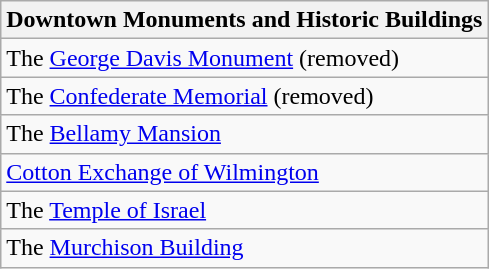<table class="wikitable">
<tr>
<th>Downtown Monuments and Historic Buildings</th>
</tr>
<tr>
<td>The <a href='#'>George Davis Monument</a> (removed)</td>
</tr>
<tr>
<td>The <a href='#'>Confederate Memorial</a> (removed)</td>
</tr>
<tr>
<td>The <a href='#'>Bellamy Mansion</a></td>
</tr>
<tr>
<td><a href='#'>Cotton Exchange of Wilmington</a></td>
</tr>
<tr>
<td>The <a href='#'>Temple of Israel</a></td>
</tr>
<tr>
<td>The <a href='#'>Murchison Building</a></td>
</tr>
</table>
